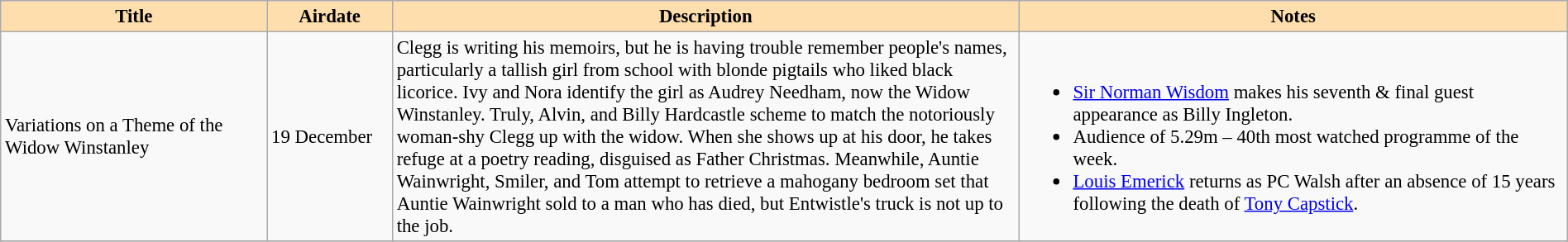<table class="wikitable" width=100% border=1 style="font-size: 95%">
<tr>
<th style="background:#ffdead" width=17%>Title</th>
<th style="background:#ffdead" width=8%>Airdate</th>
<th style="background:#ffdead" width=40%>Description</th>
<th style="background:#ffdead" width=35%>Notes</th>
</tr>
<tr>
<td>Variations on a Theme of the Widow Winstanley</td>
<td>19 December</td>
<td>Clegg is writing his memoirs, but he is having trouble remember people's names, particularly a tallish girl from school with blonde pigtails who liked black licorice.  Ivy and Nora identify the girl as Audrey Needham, now the Widow Winstanley.  Truly, Alvin, and Billy Hardcastle scheme to match the notoriously woman-shy Clegg up with the widow.  When she shows up at his door, he takes refuge at a poetry reading, disguised as Father Christmas.  Meanwhile, Auntie Wainwright, Smiler, and Tom attempt to retrieve a mahogany bedroom set that Auntie Wainwright sold to a man who has died, but Entwistle's truck is not up to the job.</td>
<td><br><ul><li><a href='#'>Sir Norman Wisdom</a> makes his seventh & final guest appearance as Billy Ingleton.</li><li>Audience of 5.29m – 40th most watched programme of the week.</li><li><a href='#'>Louis Emerick</a> returns as PC Walsh after an absence of 15 years following the death of <a href='#'>Tony Capstick</a>.</li></ul></td>
</tr>
<tr>
</tr>
</table>
